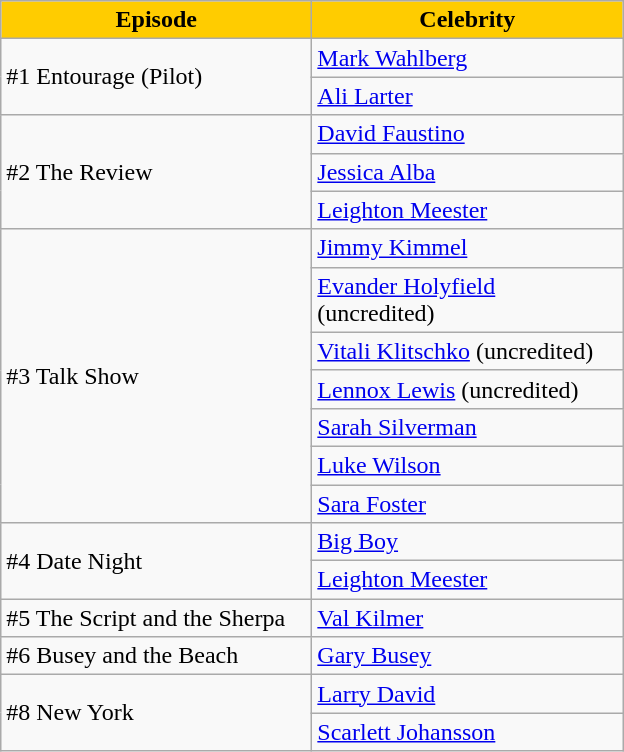<table class="wikitable">
<tr style="color:black">
<th style="background:#fc0; width:200px;">Episode</th>
<th style="background:#fc0; width:200px;">Celebrity</th>
</tr>
<tr>
<td rowspan="2">#1 Entourage (Pilot)</td>
<td><a href='#'>Mark Wahlberg</a></td>
</tr>
<tr>
<td><a href='#'>Ali Larter</a></td>
</tr>
<tr>
<td rowspan="3">#2 The Review</td>
<td><a href='#'>David Faustino</a></td>
</tr>
<tr>
<td><a href='#'>Jessica Alba</a></td>
</tr>
<tr>
<td><a href='#'>Leighton Meester</a></td>
</tr>
<tr>
<td rowspan="7">#3 Talk Show</td>
<td><a href='#'>Jimmy Kimmel</a></td>
</tr>
<tr>
<td><a href='#'>Evander Holyfield</a> (uncredited)</td>
</tr>
<tr>
<td><a href='#'>Vitali Klitschko</a> (uncredited)</td>
</tr>
<tr>
<td><a href='#'>Lennox Lewis</a> (uncredited)</td>
</tr>
<tr>
<td><a href='#'>Sarah Silverman</a></td>
</tr>
<tr>
<td><a href='#'>Luke Wilson</a></td>
</tr>
<tr>
<td><a href='#'>Sara Foster</a></td>
</tr>
<tr>
<td rowspan="2">#4 Date Night</td>
<td><a href='#'>Big Boy</a></td>
</tr>
<tr>
<td><a href='#'>Leighton Meester</a></td>
</tr>
<tr>
<td>#5 The Script and the Sherpa</td>
<td><a href='#'>Val Kilmer</a></td>
</tr>
<tr>
<td rowspan="1">#6 Busey and the Beach</td>
<td><a href='#'>Gary Busey</a></td>
</tr>
<tr>
<td rowspan="2">#8 New York</td>
<td><a href='#'>Larry David</a></td>
</tr>
<tr>
<td><a href='#'>Scarlett Johansson</a></td>
</tr>
</table>
